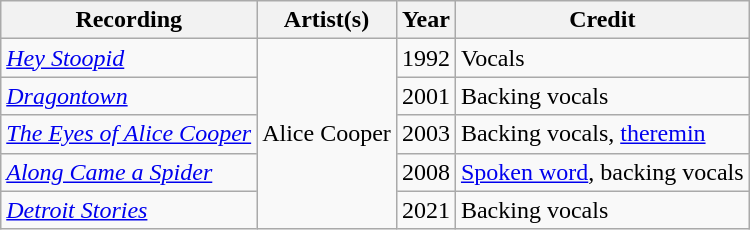<table class="wikitable">
<tr>
<th>Recording</th>
<th>Artist(s)</th>
<th>Year</th>
<th>Credit</th>
</tr>
<tr>
<td><em><a href='#'>Hey Stoopid</a></em></td>
<td rowspan="5">Alice Cooper</td>
<td>1992</td>
<td>Vocals</td>
</tr>
<tr>
<td><em><a href='#'>Dragontown</a></em></td>
<td>2001</td>
<td>Backing vocals</td>
</tr>
<tr>
<td><em><a href='#'>The Eyes of Alice Cooper</a></em></td>
<td>2003</td>
<td>Backing vocals, <a href='#'>theremin</a></td>
</tr>
<tr>
<td><em><a href='#'>Along Came a Spider</a></em></td>
<td>2008</td>
<td><a href='#'>Spoken word</a>, backing vocals</td>
</tr>
<tr>
<td><em><a href='#'>Detroit Stories</a></em></td>
<td rowspan="2">2021</td>
<td>Backing vocals</td>
</tr>
</table>
